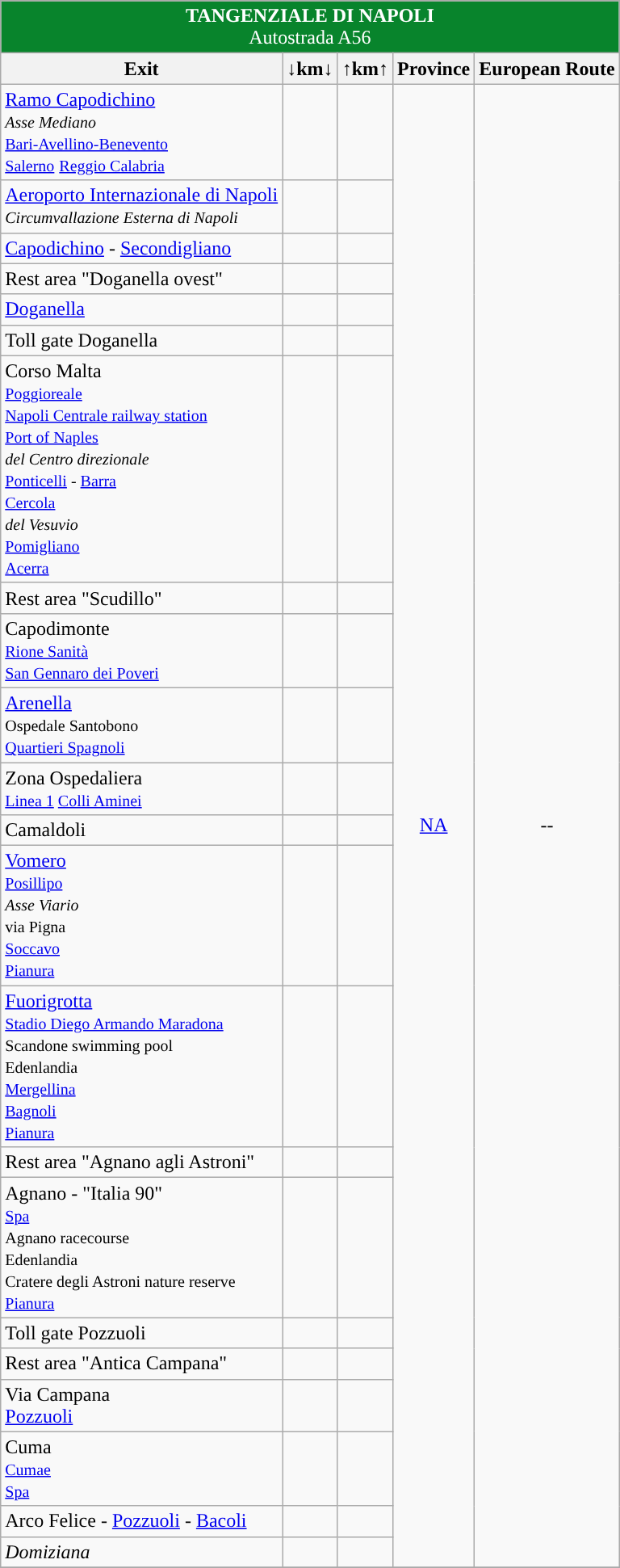<table class="wikitable" border="1">
<tr>
</tr>
<tr align="center" bgcolor="08842C" style="color: white;font-size:100%;">
<td colspan="6"><strong> TANGENZIALE DI NAPOLI</strong><br>Autostrada A56</td>
</tr>
<tr>
<th style="text-align:center;"><strong>Exit</strong></th>
<th style="text-align:center;"><strong>↓km↓</strong></th>
<th style="text-align:center;"><strong>↑km↑</strong></th>
<th align="center"><strong>Province</strong></th>
<th align="center"><strong>European Route</strong></th>
</tr>
<tr>
<td>    <a href='#'>Ramo Capodichino</a> <br><small> <em>Asse Mediano</em></small><br>  <small><a href='#'>Bari-Avellino-Benevento</a></small><br>  <small><a href='#'>Salerno</a></small>  <small><a href='#'>Reggio Calabria</a></small></td>
<td align="right"></td>
<td align="right"></td>
<td rowspan="22" align="center"><a href='#'>NA</a></td>
<td rowspan="22" align="center">--</td>
</tr>
<tr>
<td>  <a href='#'>Aeroporto Internazionale di Napoli</a><br><small> <em>Circumvallazione Esterna di Napoli</em></small></td>
<td align="right"></td>
<td align="right"></td>
</tr>
<tr>
<td> <a href='#'>Capodichino</a> - <a href='#'>Secondigliano</a></td>
<td align="right"></td>
<td align="right"></td>
</tr>
<tr>
<td> Rest area "Doganella ovest"</td>
<td align="right"></td>
<td align="right"></td>
</tr>
<tr>
<td> <a href='#'>Doganella</a></td>
<td align="right"></td>
<td align="right"></td>
</tr>
<tr>
<td> Toll gate Doganella</td>
<td align="right"></td>
<td align="right"></td>
</tr>
<tr>
<td> Corso Malta<br><small><a href='#'>Poggioreale</a> <br>  <a href='#'>Napoli Centrale railway station</a> <br>  <a href='#'>Port of Naples</a> </small><br><small> <em>del Centro direzionale</em> </small><br><small><a href='#'>Ponticelli</a> - <a href='#'>Barra</a><br><a href='#'>Cercola</a> <br>  <em>del Vesuvio</em><br><a href='#'>Pomigliano</a><br><a href='#'>Acerra</a></small></td>
<td align="right"></td>
<td align="right"></td>
</tr>
<tr>
<td> Rest area "Scudillo"</td>
<td align="right"></td>
<td align="right"></td>
</tr>
<tr>
<td> Capodimonte<br><small><a href='#'>Rione Sanità </a><br> <a href='#'>San Gennaro dei Poveri</a></small></td>
<td align="right"></td>
<td align="right"></td>
</tr>
<tr>
<td> <a href='#'>Arenella</a><br><small> Ospedale Santobono <br> <a href='#'>Quartieri Spagnoli</a></small></td>
<td align="right"></td>
<td align="right"></td>
</tr>
<tr>
<td> Zona Ospedaliera  <br><small> <a href='#'>Linea 1</a> <a href='#'>Colli Aminei</a></small></td>
<td align="right"></td>
<td align="right"></td>
</tr>
<tr>
<td> Camaldoli</td>
<td align="right"></td>
<td align="right"></td>
</tr>
<tr>
<td> <a href='#'>Vomero</a><br><small><a href='#'>Posillipo</a><br></small><small> <em>Asse Viario</em><br>via Pigna<br><a href='#'>Soccavo</a><br><a href='#'>Pianura</a></small></td>
<td align="right"></td>
<td align="right"></td>
</tr>
<tr>
<td> <a href='#'>Fuorigrotta</a><br><small>  <a href='#'>Stadio Diego Armando Maradona</a></small><br><small> Scandone swimming pool<br> Edenlandia</small><br><small><a href='#'>Mergellina</a></small><br><small><a href='#'>Bagnoli</a></small><br><small><a href='#'>Pianura</a></small></td>
<td align="right"></td>
<td align="right"></td>
</tr>
<tr>
<td> Rest area "Agnano agli Astroni"</td>
<td align="right"></td>
<td align="right"></td>
</tr>
<tr>
<td> Agnano - "Italia 90"<br><small>  <a href='#'>Spa</a><br> Agnano racecourse<br> Edenlandia<br> Cratere degli Astroni nature reserve<br><a href='#'>Pianura</a></small></td>
<td align="right"></td>
<td align="right"></td>
</tr>
<tr>
<td> Toll gate Pozzuoli</td>
<td align="right"></td>
<td align="right"></td>
</tr>
<tr>
<td> Rest area "Antica Campana"</td>
<td align="right"></td>
<td align="right"></td>
</tr>
<tr>
<td> Via Campana<br><a href='#'>Pozzuoli</a></td>
<td align="right"></td>
<td align="right"></td>
</tr>
<tr>
<td> Cuma <br><small> <a href='#'>Cumae</a></small><br><small>  <a href='#'>Spa</a> </small></td>
<td align="right"></td>
<td align="right"></td>
</tr>
<tr>
<td> Arco Felice - <a href='#'>Pozzuoli</a> - <a href='#'>Bacoli</a></td>
<td align="right"></td>
<td align="right"></td>
</tr>
<tr>
<td>  <em>Domiziana</em></td>
<td align="right"></td>
<td align="right"></td>
</tr>
<tr>
</tr>
</table>
